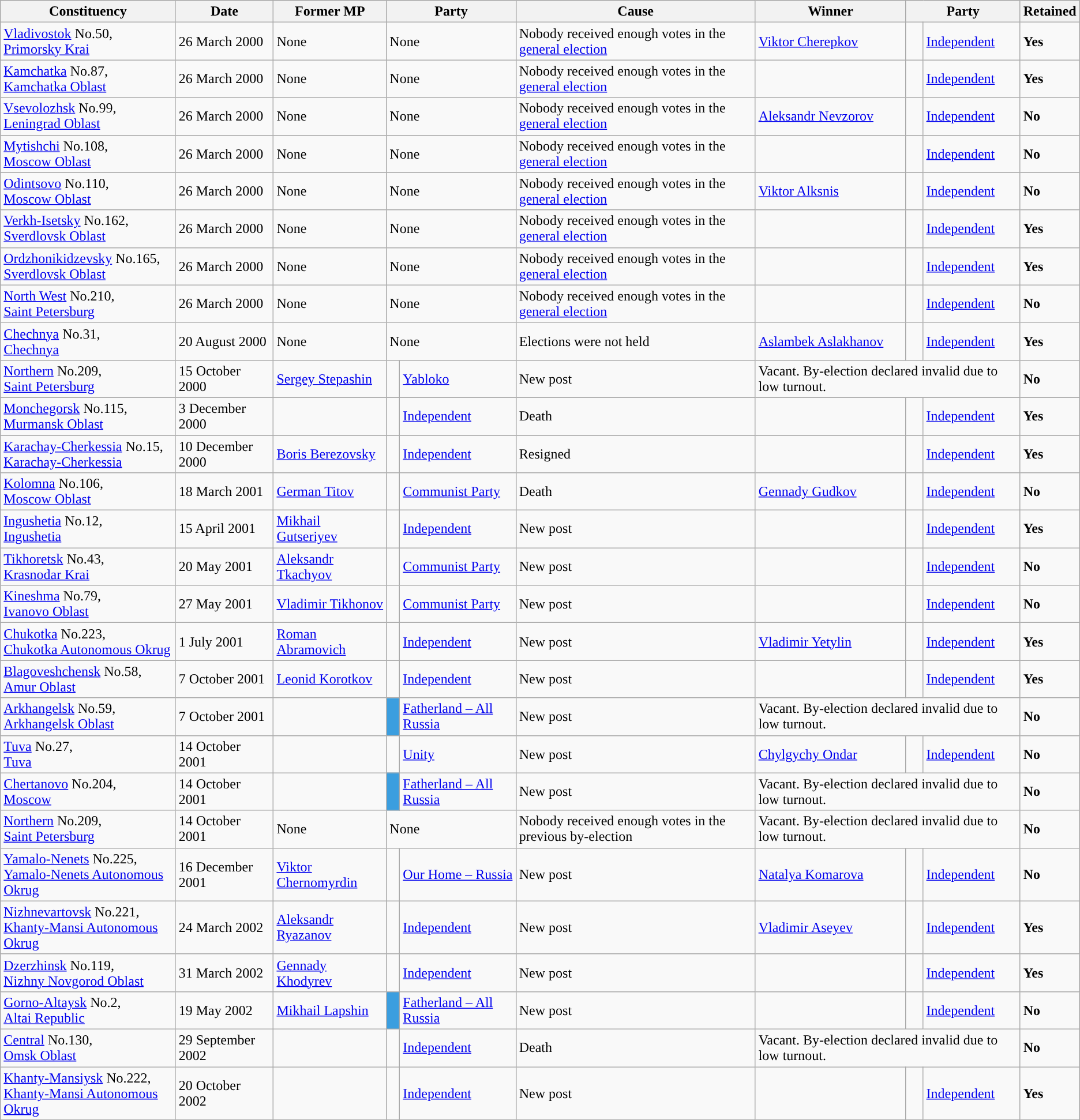<table class="wikitable">
<tr>
<th>Constituency</th>
<th>Date</th>
<th>Former MP</th>
<th colspan=2>Party</th>
<th>Cause</th>
<th>Winner</th>
<th colspan=2>Party</th>
<th>Retained</th>
</tr>
<tr>
<td><a href='#'>Vladivostok</a> No.50,<br><a href='#'>Primorsky Krai</a></td>
<td>26 March 2000</td>
<td>None</td>
<td colspan=2>None</td>
<td>Nobody received enough votes in the <a href='#'>general election</a></td>
<td><a href='#'>Viktor Cherepkov</a></td>
<td style="background-color:">  </td>
<td><a href='#'>Independent</a></td>
<td><strong>Yes</strong></td>
</tr>
<tr>
<td><a href='#'>Kamchatka</a> No.87,<br><a href='#'>Kamchatka Oblast</a></td>
<td>26 March 2000</td>
<td>None</td>
<td colspan=2>None</td>
<td>Nobody received enough votes in the <a href='#'>general election</a></td>
<td></td>
<td style="background-color:">  </td>
<td><a href='#'>Independent</a></td>
<td><strong>Yes</strong></td>
</tr>
<tr>
<td><a href='#'>Vsevolozhsk</a> No.99,<br><a href='#'>Leningrad Oblast</a></td>
<td>26 March 2000</td>
<td>None</td>
<td colspan=2>None</td>
<td>Nobody received enough votes in the <a href='#'>general election</a></td>
<td><a href='#'>Aleksandr Nevzorov</a></td>
<td style="background-color:">  </td>
<td><a href='#'>Independent</a></td>
<td><strong>No</strong></td>
</tr>
<tr>
<td><a href='#'>Mytishchi</a> No.108,<br><a href='#'>Moscow Oblast</a></td>
<td>26 March 2000</td>
<td>None</td>
<td colspan=2>None</td>
<td>Nobody received enough votes in the <a href='#'>general election</a></td>
<td></td>
<td style="background-color:">  </td>
<td><a href='#'>Independent</a></td>
<td><strong>No</strong></td>
</tr>
<tr>
<td><a href='#'>Odintsovo</a> No.110,<br><a href='#'>Moscow Oblast</a></td>
<td>26 March 2000</td>
<td>None</td>
<td colspan=2>None</td>
<td>Nobody received enough votes in the <a href='#'>general election</a></td>
<td><a href='#'>Viktor Alksnis</a></td>
<td style="background-color:">  </td>
<td><a href='#'>Independent</a></td>
<td><strong>No</strong></td>
</tr>
<tr>
<td><a href='#'>Verkh-Isetsky</a> No.162,<br><a href='#'>Sverdlovsk Oblast</a></td>
<td>26 March 2000</td>
<td>None</td>
<td colspan=2>None</td>
<td>Nobody received enough votes in the <a href='#'>general election</a></td>
<td></td>
<td style="background-color:">  </td>
<td><a href='#'>Independent</a></td>
<td><strong>Yes</strong></td>
</tr>
<tr>
<td><a href='#'>Ordzhonikidzevsky</a> No.165,<br><a href='#'>Sverdlovsk Oblast</a></td>
<td>26 March 2000</td>
<td>None</td>
<td colspan=2>None</td>
<td>Nobody received enough votes in the <a href='#'>general election</a></td>
<td></td>
<td style="background-color:">  </td>
<td><a href='#'>Independent</a></td>
<td><strong>Yes</strong></td>
</tr>
<tr>
<td><a href='#'>North West</a> No.210,<br><a href='#'>Saint Petersburg</a></td>
<td>26 March 2000</td>
<td>None</td>
<td colspan=2>None</td>
<td>Nobody received enough votes in the <a href='#'>general election</a></td>
<td></td>
<td style="background-color:">  </td>
<td><a href='#'>Independent</a></td>
<td><strong>No</strong></td>
</tr>
<tr>
<td><a href='#'>Chechnya</a> No.31,<br><a href='#'>Chechnya</a></td>
<td>20 August 2000</td>
<td>None</td>
<td colspan=2>None</td>
<td>Elections were not held</td>
<td><a href='#'>Aslambek Aslakhanov</a></td>
<td style="background-color:">  </td>
<td><a href='#'>Independent</a></td>
<td><strong>Yes</strong></td>
</tr>
<tr>
<td><a href='#'>Northern</a> No.209,<br><a href='#'>Saint Petersburg</a></td>
<td>15 October 2000</td>
<td><a href='#'>Sergey Stepashin</a></td>
<td style="background-color:">  </td>
<td><a href='#'>Yabloko</a></td>
<td>New post</td>
<td colspan=3>Vacant. By-election declared invalid due to low turnout.</td>
<td><strong>No</strong></td>
</tr>
<tr>
<td><a href='#'>Monchegorsk</a> No.115,<br><a href='#'>Murmansk Oblast</a></td>
<td>3 December 2000</td>
<td></td>
<td style="background-color:">  </td>
<td><a href='#'>Independent</a></td>
<td>Death</td>
<td></td>
<td style="background-color:">  </td>
<td><a href='#'>Independent</a></td>
<td><strong>Yes</strong></td>
</tr>
<tr>
<td><a href='#'>Karachay-Cherkessia</a> No.15,<br><a href='#'>Karachay-Cherkessia</a></td>
<td>10 December 2000</td>
<td><a href='#'>Boris Berezovsky</a></td>
<td style="background-color:">  </td>
<td><a href='#'>Independent</a></td>
<td>Resigned</td>
<td></td>
<td style="background-color:">  </td>
<td><a href='#'>Independent</a></td>
<td><strong>Yes</strong></td>
</tr>
<tr>
<td><a href='#'>Kolomna</a> No.106,<br><a href='#'>Moscow Oblast</a></td>
<td>18 March 2001</td>
<td><a href='#'>German Titov</a></td>
<td style="background-color:">  </td>
<td><a href='#'>Communist Party</a></td>
<td>Death</td>
<td><a href='#'>Gennady Gudkov</a></td>
<td style="background-color:">  </td>
<td><a href='#'>Independent</a></td>
<td><strong>No</strong></td>
</tr>
<tr>
<td><a href='#'>Ingushetia</a> No.12,<br><a href='#'>Ingushetia</a></td>
<td>15 April 2001</td>
<td><a href='#'>Mikhail Gutseriyev</a></td>
<td style="background-color:">  </td>
<td><a href='#'>Independent</a></td>
<td>New post</td>
<td></td>
<td style="background-color:">  </td>
<td><a href='#'>Independent</a></td>
<td><strong>Yes</strong></td>
</tr>
<tr>
<td><a href='#'>Tikhoretsk</a> No.43,<br><a href='#'>Krasnodar Krai</a></td>
<td>20 May 2001</td>
<td><a href='#'>Aleksandr Tkachyov</a></td>
<td style="background-color:">  </td>
<td><a href='#'>Communist Party</a></td>
<td>New post</td>
<td></td>
<td style="background-color:">  </td>
<td><a href='#'>Independent</a></td>
<td><strong>No</strong></td>
</tr>
<tr>
<td><a href='#'>Kineshma</a> No.79,<br><a href='#'>Ivanovo Oblast</a></td>
<td>27 May 2001</td>
<td><a href='#'>Vladimir Tikhonov</a></td>
<td style="background-color:">  </td>
<td><a href='#'>Communist Party</a></td>
<td>New post</td>
<td></td>
<td style="background-color:">  </td>
<td><a href='#'>Independent</a></td>
<td><strong>No</strong></td>
</tr>
<tr>
<td><a href='#'>Chukotka</a> No.223,<br><a href='#'>Chukotka Autonomous Okrug</a></td>
<td>1 July 2001</td>
<td><a href='#'>Roman Abramovich</a></td>
<td style="background-color:">  </td>
<td><a href='#'>Independent</a></td>
<td>New post</td>
<td><a href='#'>Vladimir Yetylin</a></td>
<td style="background-color:">  </td>
<td><a href='#'>Independent</a></td>
<td><strong>Yes</strong></td>
</tr>
<tr>
<td><a href='#'>Blagoveshchensk</a> No.58,<br><a href='#'>Amur Oblast</a></td>
<td>7 October 2001</td>
<td><a href='#'>Leonid Korotkov</a></td>
<td style="background-color:">  </td>
<td><a href='#'>Independent</a></td>
<td>New post</td>
<td></td>
<td style="background-color:">  </td>
<td><a href='#'>Independent</a></td>
<td><strong>Yes</strong></td>
</tr>
<tr>
<td><a href='#'>Arkhangelsk</a> No.59,<br><a href='#'>Arkhangelsk Oblast</a></td>
<td>7 October 2001</td>
<td></td>
<td style="background-color:#3B9EDF">  </td>
<td><a href='#'>Fatherland – All Russia</a></td>
<td>New post</td>
<td colspan=3>Vacant. By-election declared invalid due to low turnout.</td>
<td><strong>No</strong></td>
</tr>
<tr>
<td><a href='#'>Tuva</a> No.27,<br><a href='#'>Tuva</a></td>
<td>14 October 2001</td>
<td></td>
<td style="background-color:">  </td>
<td><a href='#'>Unity</a></td>
<td>New post</td>
<td><a href='#'>Chylgychy Ondar</a></td>
<td style="background-color:">  </td>
<td><a href='#'>Independent</a></td>
<td><strong>No</strong></td>
</tr>
<tr>
<td><a href='#'>Chertanovo</a> No.204,<br><a href='#'>Moscow</a></td>
<td>14 October 2001</td>
<td></td>
<td style="background-color:#3B9EDF">  </td>
<td><a href='#'>Fatherland – All Russia</a></td>
<td>New post</td>
<td colspan=3>Vacant. By-election declared invalid due to low turnout.</td>
<td><strong>No</strong></td>
</tr>
<tr>
<td><a href='#'>Northern</a> No.209,<br><a href='#'>Saint Petersburg</a></td>
<td>14 October 2001</td>
<td>None</td>
<td colspan=2>None</td>
<td>Nobody received enough votes in the previous by-election</td>
<td colspan=3>Vacant. By-election declared invalid due to low turnout.</td>
<td><strong>No</strong></td>
</tr>
<tr>
<td><a href='#'>Yamalo-Nenets</a> No.225,<br><a href='#'>Yamalo-Nenets Autonomous Okrug</a></td>
<td>16 December 2001</td>
<td><a href='#'>Viktor Chernomyrdin</a></td>
<td style="background-color:">  </td>
<td><a href='#'>Our Home – Russia</a></td>
<td>New post</td>
<td><a href='#'>Natalya Komarova</a></td>
<td style="background-color:">  </td>
<td><a href='#'>Independent</a></td>
<td><strong>No</strong></td>
</tr>
<tr>
<td><a href='#'>Nizhnevartovsk</a> No.221,<br><a href='#'>Khanty-Mansi Autonomous Okrug</a></td>
<td>24 March 2002</td>
<td><a href='#'>Aleksandr Ryazanov</a></td>
<td style="background-color:">  </td>
<td><a href='#'>Independent</a></td>
<td>New post</td>
<td><a href='#'>Vladimir Aseyev</a></td>
<td style="background-color:">  </td>
<td><a href='#'>Independent</a></td>
<td><strong>Yes</strong></td>
</tr>
<tr>
<td><a href='#'>Dzerzhinsk</a> No.119,<br><a href='#'>Nizhny Novgorod Oblast</a></td>
<td>31 March 2002</td>
<td><a href='#'>Gennady Khodyrev</a></td>
<td style="background-color:">  </td>
<td><a href='#'>Independent</a></td>
<td>New post</td>
<td></td>
<td style="background-color:">  </td>
<td><a href='#'>Independent</a></td>
<td><strong>Yes</strong></td>
</tr>
<tr>
<td><a href='#'>Gorno-Altaysk</a> No.2,<br><a href='#'>Altai Republic</a></td>
<td>19 May 2002</td>
<td><a href='#'>Mikhail Lapshin</a></td>
<td style="background-color:#3B9EDF">  </td>
<td><a href='#'>Fatherland – All Russia</a></td>
<td>New post</td>
<td></td>
<td style="background-color:">  </td>
<td><a href='#'>Independent</a></td>
<td><strong>No</strong></td>
</tr>
<tr>
<td><a href='#'>Central</a> No.130,<br><a href='#'>Omsk Oblast</a></td>
<td>29 September 2002</td>
<td></td>
<td style="background-color:">  </td>
<td><a href='#'>Independent</a></td>
<td>Death</td>
<td colspan=3>Vacant. By-election declared invalid due to low turnout.</td>
<td><strong>No</strong></td>
</tr>
<tr>
<td><a href='#'>Khanty-Mansiysk</a> No.222,<br><a href='#'>Khanty-Mansi Autonomous Okrug</a></td>
<td>20 October 2002</td>
<td></td>
<td style="background-color:">  </td>
<td><a href='#'>Independent</a></td>
<td>New post</td>
<td></td>
<td style="background-color:">  </td>
<td><a href='#'>Independent</a></td>
<td><strong>Yes</strong></td>
</tr>
</table>
